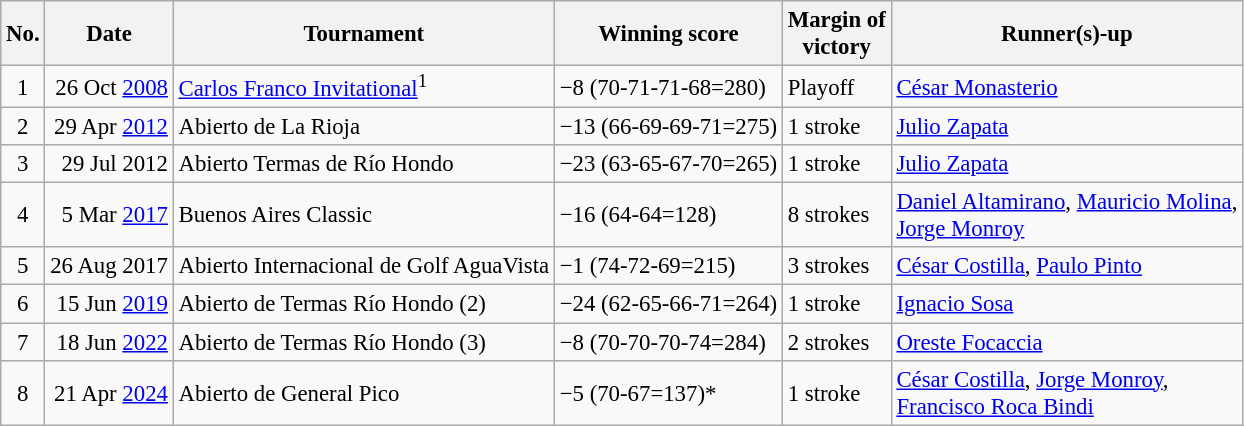<table class="wikitable" style="font-size:95%;">
<tr>
<th>No.</th>
<th>Date</th>
<th>Tournament</th>
<th>Winning score</th>
<th>Margin of<br>victory</th>
<th>Runner(s)-up</th>
</tr>
<tr>
<td align=center>1</td>
<td align=right>26 Oct <a href='#'>2008</a></td>
<td><a href='#'>Carlos Franco Invitational</a><sup>1</sup></td>
<td>−8 (70-71-71-68=280)</td>
<td>Playoff</td>
<td> <a href='#'>César Monasterio</a></td>
</tr>
<tr>
<td align=center>2</td>
<td align=right>29 Apr <a href='#'>2012</a></td>
<td>Abierto de La Rioja</td>
<td>−13 (66-69-69-71=275)</td>
<td>1 stroke</td>
<td> <a href='#'>Julio Zapata</a></td>
</tr>
<tr>
<td align=center>3</td>
<td align=right>29 Jul 2012</td>
<td>Abierto Termas de Río Hondo</td>
<td>−23 (63-65-67-70=265)</td>
<td>1 stroke</td>
<td> <a href='#'>Julio Zapata</a></td>
</tr>
<tr>
<td align=center>4</td>
<td align=right>5 Mar <a href='#'>2017</a></td>
<td>Buenos Aires Classic</td>
<td>−16 (64-64=128)</td>
<td>8 strokes</td>
<td> <a href='#'>Daniel Altamirano</a>,  <a href='#'>Mauricio Molina</a>,<br> <a href='#'>Jorge Monroy</a></td>
</tr>
<tr>
<td align=center>5</td>
<td align=right>26 Aug 2017</td>
<td>Abierto Internacional de Golf AguaVista</td>
<td>−1 (74-72-69=215)</td>
<td>3 strokes</td>
<td> <a href='#'>César Costilla</a>,  <a href='#'>Paulo Pinto</a></td>
</tr>
<tr>
<td align=center>6</td>
<td align=right>15 Jun <a href='#'>2019</a></td>
<td>Abierto de Termas Río Hondo (2)</td>
<td>−24 (62-65-66-71=264)</td>
<td>1 stroke</td>
<td> <a href='#'>Ignacio Sosa</a></td>
</tr>
<tr>
<td align=center>7</td>
<td align=right>18 Jun <a href='#'>2022</a></td>
<td>Abierto de Termas Río Hondo (3)</td>
<td>−8 (70-70-70-74=284)</td>
<td>2 strokes</td>
<td> <a href='#'>Oreste Focaccia</a></td>
</tr>
<tr>
<td align=center>8</td>
<td align=right>21 Apr <a href='#'>2024</a></td>
<td>Abierto de General Pico</td>
<td>−5 (70-67=137)*</td>
<td>1 stroke</td>
<td> <a href='#'>César Costilla</a>,  <a href='#'>Jorge Monroy</a>,<br> <a href='#'>Francisco Roca Bindi</a></td>
</tr>
</table>
